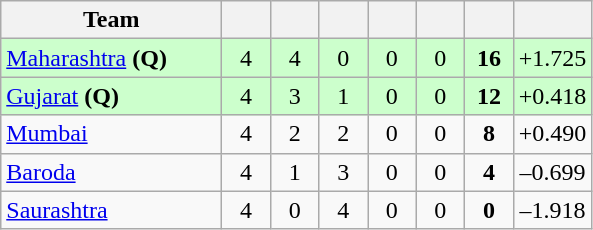<table class="wikitable" style="text-align:center">
<tr>
<th style="width:140px;">Team</th>
<th style="width:25px;"></th>
<th style="width:25px;"></th>
<th style="width:25px;"></th>
<th style="width:25px;"></th>
<th style="width:25px;"></th>
<th style="width:25px;"></th>
<th style="width:40px;"></th>
</tr>
<tr style="background:#cfc;">
<td style="text-align:left"><a href='#'>Maharashtra</a> <strong>(Q)</strong></td>
<td>4</td>
<td>4</td>
<td>0</td>
<td>0</td>
<td>0</td>
<td><strong>16</strong></td>
<td>+1.725</td>
</tr>
<tr style="background:#cfc;">
<td style="text-align:left"><a href='#'>Gujarat</a> <strong>(Q)</strong></td>
<td>4</td>
<td>3</td>
<td>1</td>
<td>0</td>
<td>0</td>
<td><strong>12</strong></td>
<td>+0.418</td>
</tr>
<tr>
<td style="text-align:left"><a href='#'>Mumbai</a></td>
<td>4</td>
<td>2</td>
<td>2</td>
<td>0</td>
<td>0</td>
<td><strong>8</strong></td>
<td>+0.490</td>
</tr>
<tr>
<td style="text-align:left"><a href='#'>Baroda</a></td>
<td>4</td>
<td>1</td>
<td>3</td>
<td>0</td>
<td>0</td>
<td><strong>4</strong></td>
<td>–0.699</td>
</tr>
<tr>
<td style="text-align:left"><a href='#'>Saurashtra</a></td>
<td>4</td>
<td>0</td>
<td>4</td>
<td>0</td>
<td>0</td>
<td><strong>0</strong></td>
<td>–1.918</td>
</tr>
</table>
